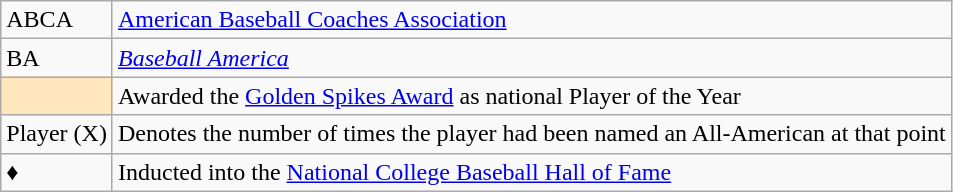<table class="wikitable">
<tr>
<td>ABCA</td>
<td><a href='#'>American Baseball Coaches Association</a></td>
</tr>
<tr>
<td>BA</td>
<td><em><a href='#'>Baseball America</a></em></td>
</tr>
<tr>
<td style="background-color:#FFE6BD"></td>
<td>Awarded the <a href='#'>Golden Spikes Award</a> as national Player of the Year</td>
</tr>
<tr>
<td>Player (X)</td>
<td>Denotes the number of times the player had been named an All-American at that point</td>
</tr>
<tr>
<td>♦</td>
<td>Inducted into the <a href='#'>National College Baseball Hall of Fame</a></td>
</tr>
</table>
